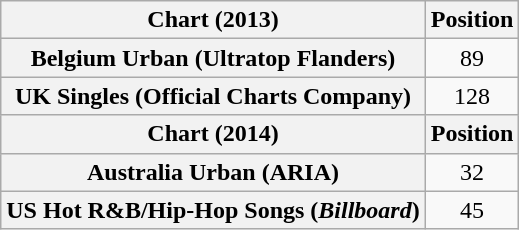<table class="wikitable sortable plainrowheaders">
<tr>
<th>Chart (2013)</th>
<th>Position</th>
</tr>
<tr>
<th scope="row">Belgium Urban (Ultratop Flanders)</th>
<td style="text-align:center;">89</td>
</tr>
<tr>
<th scope=row>UK Singles (Official Charts Company)</th>
<td style="text-align:center;">128</td>
</tr>
<tr>
<th scope="col">Chart (2014)</th>
<th scope="col">Position</th>
</tr>
<tr>
<th scope="row">Australia Urban (ARIA)</th>
<td style="text-align:center;">32</td>
</tr>
<tr>
<th scope="row">US Hot R&B/Hip-Hop Songs (<em>Billboard</em>)</th>
<td style="text-align:center;">45</td>
</tr>
</table>
